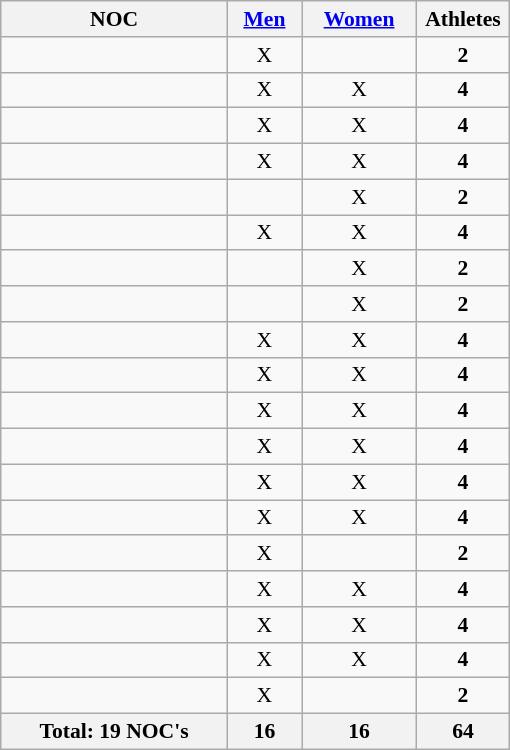<table class="wikitable" width=340 style="text-align:center; font-size:90%">
<tr>
<th>NOC</th>
<th><a href='#'>Men</a></th>
<th><a href='#'>Women</a></th>
<th width=55>Athletes</th>
</tr>
<tr>
<td align=left></td>
<td>X</td>
<td></td>
<td><strong>2</strong></td>
</tr>
<tr>
<td align=left></td>
<td>X</td>
<td>X</td>
<td><strong>4</strong></td>
</tr>
<tr>
<td align=left></td>
<td>X</td>
<td>X</td>
<td><strong>4</strong></td>
</tr>
<tr>
<td align=left></td>
<td>X</td>
<td>X</td>
<td><strong>4</strong></td>
</tr>
<tr>
<td align=left></td>
<td></td>
<td>X</td>
<td><strong>2</strong></td>
</tr>
<tr>
<td align=left></td>
<td>X</td>
<td>X</td>
<td><strong>4</strong></td>
</tr>
<tr>
<td align=left></td>
<td></td>
<td>X</td>
<td><strong>2</strong></td>
</tr>
<tr>
<td align=left></td>
<td></td>
<td>X</td>
<td><strong>2</strong></td>
</tr>
<tr>
<td align=left></td>
<td>X</td>
<td>X</td>
<td><strong>4</strong></td>
</tr>
<tr>
<td align=left></td>
<td>X</td>
<td>X</td>
<td><strong>4</strong></td>
</tr>
<tr>
<td align=left></td>
<td>X</td>
<td>X</td>
<td><strong>4</strong></td>
</tr>
<tr>
<td align=left></td>
<td>X</td>
<td>X</td>
<td><strong>4</strong></td>
</tr>
<tr>
<td align=left></td>
<td>X</td>
<td>X</td>
<td><strong>4</strong></td>
</tr>
<tr>
<td align=left></td>
<td>X</td>
<td>X</td>
<td><strong>4</strong></td>
</tr>
<tr>
<td align=left></td>
<td>X</td>
<td></td>
<td><strong>2</strong></td>
</tr>
<tr>
<td align=left></td>
<td>X</td>
<td>X</td>
<td><strong>4</strong></td>
</tr>
<tr>
<td align=left></td>
<td>X</td>
<td>X</td>
<td><strong>4</strong></td>
</tr>
<tr>
<td align=left></td>
<td>X</td>
<td>X</td>
<td><strong>4</strong></td>
</tr>
<tr>
<td align=left></td>
<td>X</td>
<td></td>
<td><strong>2</strong></td>
</tr>
<tr>
<th>Total: 19 NOC's</th>
<th>16</th>
<th>16</th>
<th>64</th>
</tr>
</table>
